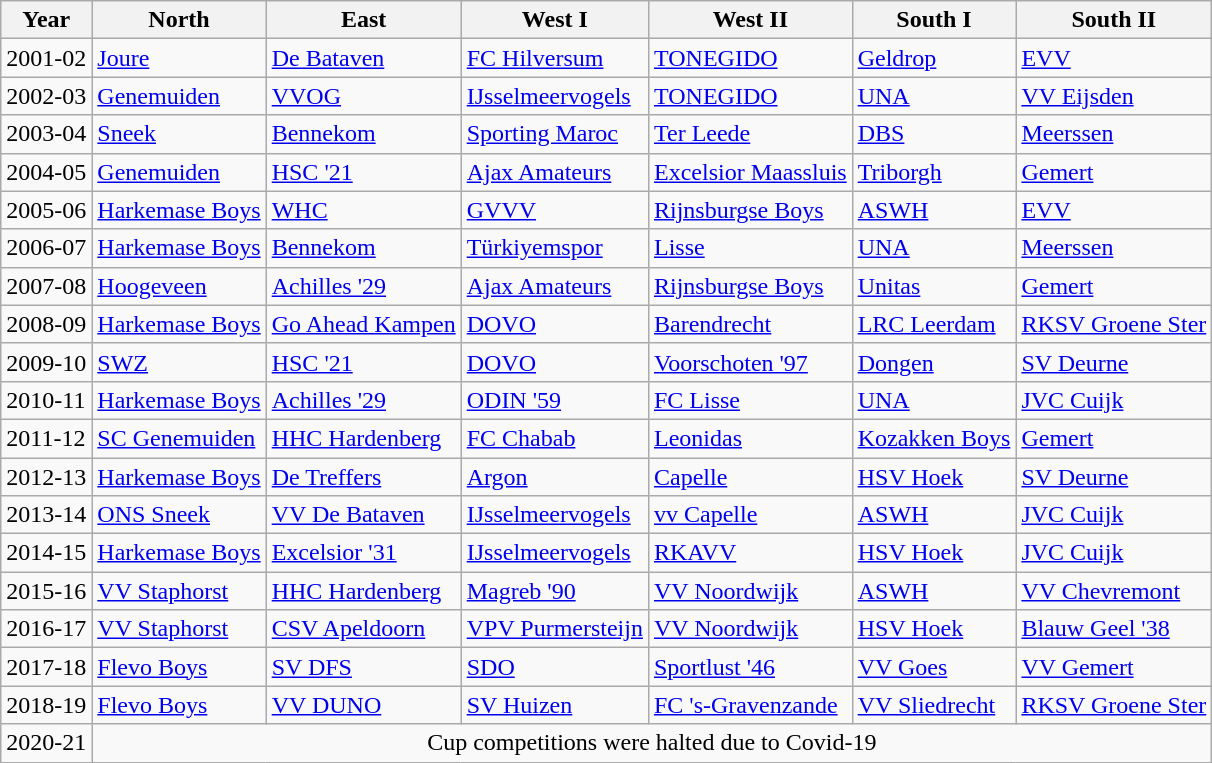<table class="wikitable">
<tr>
<th>Year</th>
<th>North</th>
<th>East</th>
<th>West I</th>
<th>West II</th>
<th>South I</th>
<th>South II</th>
</tr>
<tr>
<td>2001-02</td>
<td><a href='#'>Joure</a></td>
<td><a href='#'>De Bataven</a></td>
<td><a href='#'>FC Hilversum</a></td>
<td><a href='#'>TONEGIDO</a></td>
<td><a href='#'>Geldrop</a></td>
<td><a href='#'>EVV</a></td>
</tr>
<tr>
<td>2002-03</td>
<td><a href='#'>Genemuiden</a></td>
<td><a href='#'>VVOG</a></td>
<td><a href='#'>IJsselmeervogels</a></td>
<td><a href='#'>TONEGIDO</a></td>
<td><a href='#'>UNA</a></td>
<td><a href='#'>VV Eijsden</a></td>
</tr>
<tr>
<td>2003-04</td>
<td><a href='#'>Sneek</a></td>
<td><a href='#'>Bennekom</a></td>
<td><a href='#'>Sporting Maroc</a></td>
<td><a href='#'>Ter Leede</a></td>
<td><a href='#'>DBS</a></td>
<td><a href='#'>Meerssen</a></td>
</tr>
<tr>
<td>2004-05</td>
<td><a href='#'>Genemuiden</a></td>
<td><a href='#'>HSC '21</a></td>
<td><a href='#'>Ajax Amateurs</a></td>
<td><a href='#'>Excelsior Maassluis</a></td>
<td><a href='#'>Triborgh</a></td>
<td><a href='#'>Gemert</a></td>
</tr>
<tr>
<td>2005-06</td>
<td><a href='#'>Harkemase Boys</a></td>
<td><a href='#'>WHC</a></td>
<td><a href='#'>GVVV</a></td>
<td><a href='#'>Rijnsburgse Boys</a></td>
<td><a href='#'>ASWH</a></td>
<td><a href='#'>EVV</a></td>
</tr>
<tr>
<td>2006-07</td>
<td><a href='#'>Harkemase Boys</a></td>
<td><a href='#'>Bennekom</a></td>
<td><a href='#'>Türkiyemspor</a></td>
<td><a href='#'>Lisse</a></td>
<td><a href='#'>UNA</a></td>
<td><a href='#'>Meerssen</a></td>
</tr>
<tr>
<td>2007-08</td>
<td><a href='#'>Hoogeveen</a></td>
<td><a href='#'>Achilles '29</a></td>
<td><a href='#'>Ajax Amateurs</a></td>
<td><a href='#'>Rijnsburgse Boys</a></td>
<td><a href='#'>Unitas</a></td>
<td><a href='#'>Gemert</a></td>
</tr>
<tr>
<td>2008-09</td>
<td><a href='#'>Harkemase Boys</a></td>
<td><a href='#'>Go Ahead Kampen</a></td>
<td><a href='#'>DOVO</a></td>
<td><a href='#'>Barendrecht</a></td>
<td><a href='#'>LRC Leerdam</a></td>
<td><a href='#'>RKSV Groene Ster</a></td>
</tr>
<tr>
<td>2009-10</td>
<td><a href='#'>SWZ</a></td>
<td><a href='#'>HSC '21</a></td>
<td><a href='#'>DOVO</a></td>
<td><a href='#'>Voorschoten '97</a></td>
<td><a href='#'>Dongen</a></td>
<td><a href='#'>SV Deurne</a></td>
</tr>
<tr>
<td>2010-11</td>
<td><a href='#'>Harkemase Boys</a></td>
<td><a href='#'>Achilles '29</a></td>
<td><a href='#'>ODIN '59</a></td>
<td><a href='#'>FC Lisse</a></td>
<td><a href='#'>UNA</a></td>
<td><a href='#'>JVC Cuijk</a></td>
</tr>
<tr>
<td>2011-12</td>
<td><a href='#'>SC Genemuiden</a></td>
<td><a href='#'>HHC Hardenberg</a></td>
<td><a href='#'>FC Chabab</a></td>
<td><a href='#'>Leonidas</a></td>
<td><a href='#'>Kozakken Boys</a></td>
<td><a href='#'>Gemert</a></td>
</tr>
<tr>
<td>2012-13</td>
<td><a href='#'>Harkemase Boys</a></td>
<td><a href='#'>De Treffers</a></td>
<td><a href='#'>Argon</a></td>
<td><a href='#'>Capelle</a></td>
<td><a href='#'>HSV Hoek</a></td>
<td><a href='#'>SV Deurne</a></td>
</tr>
<tr>
<td>2013-14</td>
<td><a href='#'>ONS Sneek</a></td>
<td><a href='#'>VV De Bataven</a></td>
<td><a href='#'>IJsselmeervogels</a></td>
<td><a href='#'>vv Capelle</a></td>
<td><a href='#'>ASWH</a></td>
<td><a href='#'>JVC Cuijk</a></td>
</tr>
<tr>
<td>2014-15</td>
<td><a href='#'>Harkemase Boys</a></td>
<td><a href='#'>Excelsior '31</a></td>
<td><a href='#'>IJsselmeervogels</a></td>
<td><a href='#'>RKAVV</a></td>
<td><a href='#'>HSV Hoek</a></td>
<td><a href='#'>JVC Cuijk</a></td>
</tr>
<tr>
<td>2015-16</td>
<td><a href='#'>VV Staphorst</a></td>
<td><a href='#'>HHC Hardenberg</a></td>
<td><a href='#'>Magreb '90</a></td>
<td><a href='#'>VV Noordwijk</a></td>
<td><a href='#'>ASWH</a></td>
<td><a href='#'>VV Chevremont</a></td>
</tr>
<tr>
<td>2016-17</td>
<td><a href='#'>VV Staphorst</a></td>
<td><a href='#'>CSV Apeldoorn</a></td>
<td><a href='#'>VPV Purmersteijn</a></td>
<td><a href='#'>VV Noordwijk</a></td>
<td><a href='#'>HSV Hoek</a></td>
<td><a href='#'>Blauw Geel '38</a></td>
</tr>
<tr>
<td>2017-18</td>
<td><a href='#'>Flevo Boys</a></td>
<td><a href='#'>SV DFS</a></td>
<td><a href='#'>SDO</a></td>
<td><a href='#'>Sportlust '46</a></td>
<td><a href='#'>VV Goes</a></td>
<td><a href='#'>VV Gemert</a></td>
</tr>
<tr>
<td>2018-19</td>
<td><a href='#'>Flevo Boys</a></td>
<td><a href='#'>VV DUNO</a></td>
<td><a href='#'>SV Huizen</a></td>
<td><a href='#'>FC 's-Gravenzande</a></td>
<td><a href='#'>VV Sliedrecht</a></td>
<td><a href='#'>RKSV Groene Ster</a></td>
</tr>
<tr>
<td>2020-21</td>
<td colspan=6 align=center>Cup competitions were halted due to Covid-19</td>
</tr>
</table>
